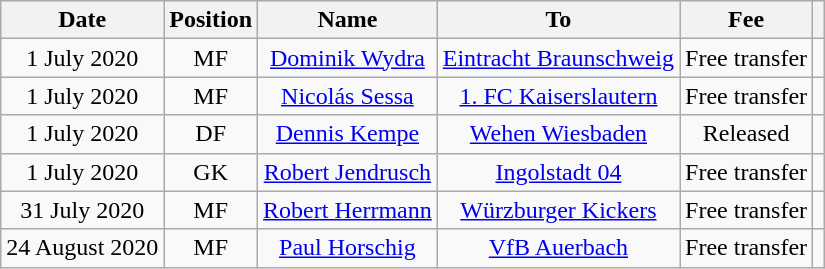<table class="wikitable" style="text-align:center;">
<tr>
<th>Date</th>
<th>Position</th>
<th>Name</th>
<th>To</th>
<th>Fee</th>
<th></th>
</tr>
<tr>
<td>1 July 2020</td>
<td>MF</td>
<td><a href='#'>Dominik Wydra</a></td>
<td><a href='#'>Eintracht Braunschweig</a></td>
<td>Free transfer</td>
<td></td>
</tr>
<tr>
<td>1 July 2020</td>
<td>MF</td>
<td><a href='#'>Nicolás Sessa</a></td>
<td><a href='#'>1. FC Kaiserslautern</a></td>
<td>Free transfer</td>
<td></td>
</tr>
<tr>
<td>1 July 2020</td>
<td>DF</td>
<td><a href='#'>Dennis Kempe</a></td>
<td><a href='#'>Wehen Wiesbaden</a></td>
<td>Released</td>
<td></td>
</tr>
<tr>
<td>1 July 2020</td>
<td>GK</td>
<td><a href='#'>Robert Jendrusch</a></td>
<td><a href='#'>Ingolstadt 04</a></td>
<td>Free transfer</td>
<td></td>
</tr>
<tr>
<td>31 July 2020</td>
<td>MF</td>
<td><a href='#'>Robert Herrmann</a></td>
<td><a href='#'>Würzburger Kickers</a></td>
<td>Free transfer</td>
<td></td>
</tr>
<tr>
<td>24 August 2020</td>
<td>MF</td>
<td><a href='#'>Paul Horschig</a></td>
<td><a href='#'>VfB Auerbach</a></td>
<td>Free transfer</td>
<td></td>
</tr>
</table>
